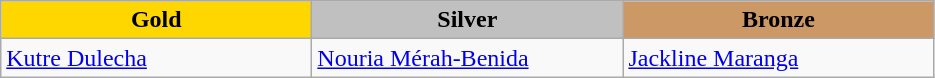<table class="wikitable" style="text-align:left">
<tr align="center">
<td width=200 bgcolor=gold><strong>Gold</strong></td>
<td width=200 bgcolor=silver><strong>Silver</strong></td>
<td width=200 bgcolor=CC9966><strong>Bronze</strong></td>
</tr>
<tr>
<td><a href='#'>Kutre Dulecha</a><br><em></em></td>
<td><a href='#'>Nouria Mérah-Benida</a><br><em></em></td>
<td><a href='#'>Jackline Maranga</a><br><em></em></td>
</tr>
</table>
